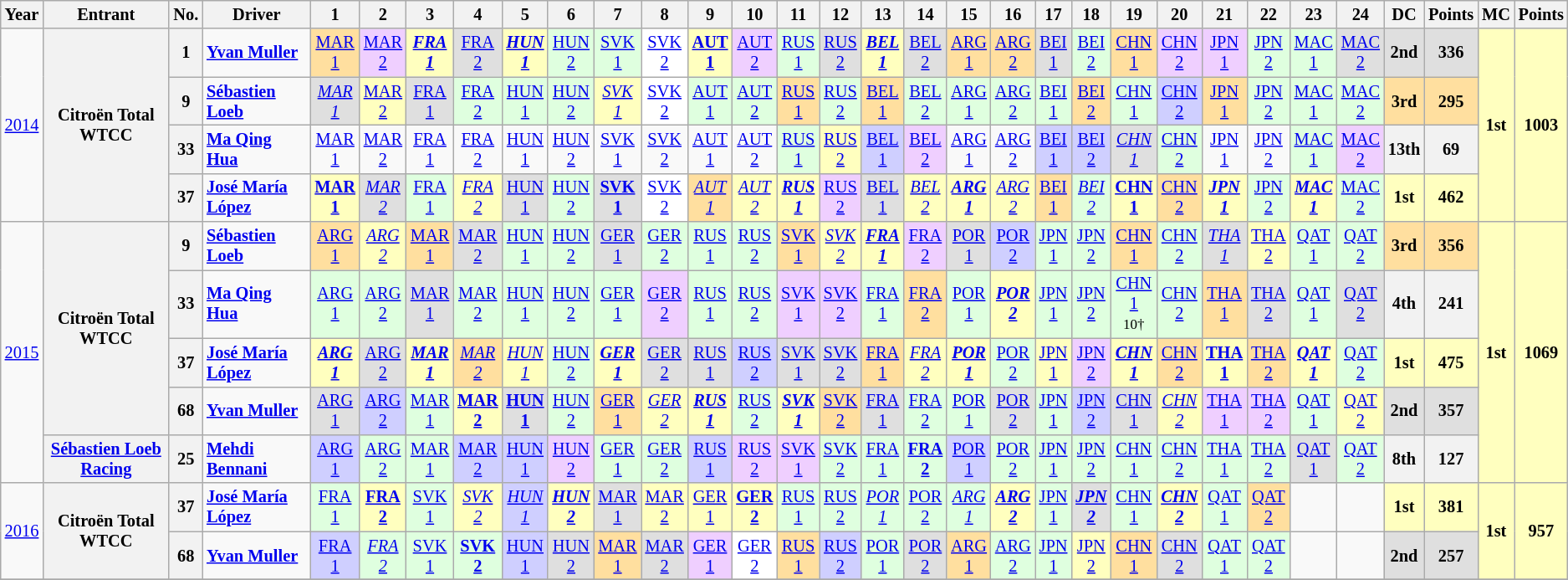<table class="wikitable" style="text-align:center; font-size:85%">
<tr>
<th>Year</th>
<th>Entrant</th>
<th>No.</th>
<th>Driver</th>
<th>1</th>
<th>2</th>
<th>3</th>
<th>4</th>
<th>5</th>
<th>6</th>
<th>7</th>
<th>8</th>
<th>9</th>
<th>10</th>
<th>11</th>
<th>12</th>
<th>13</th>
<th>14</th>
<th>15</th>
<th>16</th>
<th>17</th>
<th>18</th>
<th>19</th>
<th>20</th>
<th>21</th>
<th>22</th>
<th>23</th>
<th>24</th>
<th>DC</th>
<th>Points</th>
<th>MC</th>
<th>Points</th>
</tr>
<tr>
<td rowspan=4><a href='#'>2014</a></td>
<th rowspan=4>Citroën Total WTCC</th>
<th>1</th>
<td align="left"> <strong><a href='#'>Yvan Muller</a></strong></td>
<td style="background:#FFDF9F;"><a href='#'>MAR<br>1</a><br></td>
<td style="background:#EFCFFF;"><a href='#'>MAR<br>2</a><br></td>
<td style="background:#FFFFBF;"><strong><em><a href='#'>FRA<br>1</a></em></strong><br></td>
<td style="background:#DFDFDF;"><a href='#'>FRA<br>2</a><br></td>
<td style="background:#FFFFBF;"><strong><em><a href='#'>HUN<br>1</a></em></strong><br></td>
<td style="background:#DFFFDF;"><a href='#'>HUN<br>2</a><br></td>
<td style="background:#DFFFDF;"><a href='#'>SVK<br>1</a><br></td>
<td style="background:#FFFFFF;"><a href='#'>SVK<br>2</a><br></td>
<td style="background:#FFFFBF;"><strong><a href='#'>AUT<br>1</a></strong><br></td>
<td style="background:#EFCFFF;"><a href='#'>AUT<br>2</a><br></td>
<td style="background:#DFFFDF;"><a href='#'>RUS<br>1</a><br></td>
<td style="background:#DFDFDF;"><a href='#'>RUS<br>2</a><br></td>
<td style="background:#FFFFBF;"><strong><em><a href='#'>BEL<br>1</a></em></strong><br></td>
<td style="background:#DFDFDF;"><a href='#'>BEL<br>2</a><br></td>
<td style="background:#FFDF9F;"><a href='#'>ARG<br>1</a><br></td>
<td style="background:#FFDF9F;"><a href='#'>ARG<br>2</a><br></td>
<td style="background:#DFDFDF;"><a href='#'>BEI<br>1</a><br></td>
<td style="background:#DFFFDF;"><a href='#'>BEI<br>2</a><br></td>
<td style="background:#FFDF9F;"><a href='#'>CHN<br>1</a><br></td>
<td style="background:#EFCFFF;"><a href='#'>CHN<br>2</a><br></td>
<td style="background:#EFCFFF;"><a href='#'>JPN<br>1</a><br></td>
<td style="background:#DFFFDF;"><a href='#'>JPN<br>2</a><br></td>
<td style="background:#DFFFDF;"><a href='#'>MAC<br>1</a><br></td>
<td style="background:#DFDFDF;"><a href='#'>MAC<br>2</a><br></td>
<td style="background:#DFDFDF;"><strong>2nd</strong></td>
<td style="background:#DFDFDF;"><strong>336</strong></td>
<td rowspan=4 style="background:#FFFFBF;"><strong>1st</strong></td>
<td rowspan=4 style="background:#FFFFBF;"><strong>1003</strong></td>
</tr>
<tr>
<th>9</th>
<td align="left"> <strong><a href='#'>Sébastien Loeb</a></strong></td>
<td style="background:#DFDFDF;"><em><a href='#'>MAR<br>1</a></em><br></td>
<td style="background:#FFFFBF;"><a href='#'>MAR<br>2</a><br></td>
<td style="background:#DFDFDF;"><a href='#'>FRA<br>1</a><br></td>
<td style="background:#DFFFDF;"><a href='#'>FRA<br>2</a><br></td>
<td style="background:#DFFFDF;"><a href='#'>HUN<br>1</a><br></td>
<td style="background:#DFFFDF;"><a href='#'>HUN<br>2</a><br></td>
<td style="background:#FFFFBF;"><em><a href='#'>SVK<br>1</a></em><br></td>
<td style="background:#FFFFFF;"><a href='#'>SVK<br>2</a><br></td>
<td style="background:#DFFFDF;"><a href='#'>AUT<br>1</a><br></td>
<td style="background:#DFFFDF;"><a href='#'>AUT<br>2</a><br></td>
<td style="background:#FFDF9F;"><a href='#'>RUS<br>1</a><br></td>
<td style="background:#DFFFDF;"><a href='#'>RUS<br>2</a><br></td>
<td style="background:#FFDF9F;"><a href='#'>BEL<br>1</a><br></td>
<td style="background:#DFFFDF;"><a href='#'>BEL<br>2</a><br></td>
<td style="background:#DFFFDF;"><a href='#'>ARG<br>1</a><br></td>
<td style="background:#DFFFDF;"><a href='#'>ARG<br>2</a><br></td>
<td style="background:#DFFFDF;"><a href='#'>BEI<br>1</a><br></td>
<td style="background:#FFDF9F;"><a href='#'>BEI<br>2</a><br></td>
<td style="background:#DFFFDF;"><a href='#'>CHN<br>1</a><br></td>
<td style="background:#CFCFFF;"><a href='#'>CHN<br>2</a><br></td>
<td style="background:#FFDF9F;"><a href='#'>JPN<br>1</a><br></td>
<td style="background:#DFFFDF;"><a href='#'>JPN<br>2</a><br></td>
<td style="background:#DFFFDF;"><a href='#'>MAC<br>1</a><br></td>
<td style="background:#DFFFDF;"><a href='#'>MAC<br>2</a><br></td>
<td style="background:#FFDF9F;"><strong>3rd</strong></td>
<td style="background:#FFDF9F;"><strong>295</strong></td>
</tr>
<tr>
<th>33</th>
<td align="left"> <strong><a href='#'>Ma Qing Hua</a></strong></td>
<td><a href='#'>MAR<br>1</a></td>
<td><a href='#'>MAR<br>2</a></td>
<td><a href='#'>FRA<br>1</a></td>
<td><a href='#'>FRA<br>2</a></td>
<td><a href='#'>HUN<br>1</a></td>
<td><a href='#'>HUN<br>2</a></td>
<td><a href='#'>SVK<br>1</a></td>
<td><a href='#'>SVK<br>2</a></td>
<td><a href='#'>AUT<br>1</a></td>
<td><a href='#'>AUT<br>2</a></td>
<td style="background:#DFFFDF;"><a href='#'>RUS<br>1</a><br></td>
<td style="background:#FFFFBF;"><a href='#'>RUS<br>2</a><br></td>
<td style="background:#CFCFFF;"><a href='#'>BEL<br>1</a><br></td>
<td style="background:#EFCFFF;"><a href='#'>BEL<br>2</a><br></td>
<td><a href='#'>ARG<br>1</a></td>
<td><a href='#'>ARG<br>2</a></td>
<td style="background:#CFCFFF;"><a href='#'>BEI<br>1</a><br></td>
<td style="background:#CFCFFF;"><a href='#'>BEI<br>2</a><br></td>
<td style="background:#DFDFDF;"><em><a href='#'>CHN<br>1</a></em><br></td>
<td style="background:#DFFFDF;"><a href='#'>CHN<br>2</a><br></td>
<td><a href='#'>JPN<br>1</a></td>
<td><a href='#'>JPN<br>2</a></td>
<td style="background:#DFFFDF;"><a href='#'>MAC<br>1</a><br></td>
<td style="background:#EFCFFF;"><a href='#'>MAC<br>2</a><br></td>
<th>13th</th>
<th>69</th>
</tr>
<tr>
<th>37</th>
<td align="left"> <strong><a href='#'>José María López</a></strong></td>
<td style="background:#ffffbf;"><strong><a href='#'>MAR<br>1</a></strong><br></td>
<td style="background:#dfdfdf;"><em><a href='#'>MAR<br>2</a></em><br></td>
<td style="background:#dfffdf;"><a href='#'>FRA<br>1</a><br></td>
<td style="background:#ffffbf;"><em><a href='#'>FRA<br>2</a></em><br></td>
<td style="background:#dfdfdf;"><a href='#'>HUN<br>1</a><br></td>
<td style="background:#dfffdf;"><a href='#'>HUN<br>2</a><br></td>
<td style="background:#dfdfdf;"><strong><a href='#'>SVK<br>1</a></strong><br></td>
<td style="background:#FFFFFF;"><a href='#'>SVK<br>2</a><br></td>
<td style="background:#ffdf9f;"><em><a href='#'>AUT<br>1</a></em><br></td>
<td style="background:#ffffbf;"><em><a href='#'>AUT<br>2</a></em><br></td>
<td style="background:#ffffbf;"><strong><em><a href='#'>RUS<br>1</a></em></strong><br></td>
<td style="background:#efcfff;"><a href='#'>RUS<br>2</a><br></td>
<td style="background:#dfdfdf;"><a href='#'>BEL<br>1</a><br></td>
<td style="background:#ffffbf;"><em><a href='#'>BEL<br>2</a></em><br></td>
<td style="background:#ffffbf;"><strong><em><a href='#'>ARG<br>1</a></em></strong><br></td>
<td style="background:#ffffbf;"><em><a href='#'>ARG<br>2</a></em><br></td>
<td style="background:#ffdf9f;"><a href='#'>BEI<br>1</a><br></td>
<td style="background:#dfffdf;"><em><a href='#'>BEI<br>2</a></em><br></td>
<td style="background:#ffffbf;"><strong><a href='#'>CHN<br>1</a></strong><br></td>
<td style="background:#ffdf9f;"><a href='#'>CHN<br>2</a><br></td>
<td style="background:#ffffbf;"><strong><em><a href='#'>JPN<br>1</a></em></strong><br></td>
<td style="background:#dfffdf;"><a href='#'>JPN<br>2</a><br></td>
<td style="background:#ffffbf;"><strong><em><a href='#'>MAC<br>1</a></em></strong><br></td>
<td style="background:#dfffdf;"><a href='#'>MAC<br>2</a><br></td>
<td style="background:#FFFFBF;"><strong>1st</strong></td>
<td style="background:#FFFFBF;"><strong>462</strong></td>
</tr>
<tr>
<td rowspan=5><a href='#'>2015</a></td>
<th rowspan=4>Citroën Total WTCC</th>
<th>9</th>
<td align="left"> <strong><a href='#'>Sébastien Loeb</a></strong></td>
<td style="background:#FFDF9F;"><a href='#'>ARG<br>1</a><br></td>
<td style="background:#FFFFBF;"><em><a href='#'>ARG<br>2</a></em><br></td>
<td style="background:#FFDF9F;"><a href='#'>MAR<br>1</a><br></td>
<td style="background:#DFDFDF;"><a href='#'>MAR<br>2</a><br></td>
<td style="background:#DFFFDF;"><a href='#'>HUN<br>1</a><br></td>
<td style="background:#DFFFDF;"><a href='#'>HUN<br>2</a><br></td>
<td style="background:#DFDFDF;"><a href='#'>GER<br>1</a><br></td>
<td style="background:#DFFFDF;"><a href='#'>GER<br>2</a><br></td>
<td style="background:#DFFFDF;"><a href='#'>RUS<br>1</a><br></td>
<td style="background:#DFFFDF;"><a href='#'>RUS<br>2</a><br></td>
<td style="background:#FFDF9F;"><a href='#'>SVK<br>1</a><br></td>
<td style="background:#FFFFBF;"><em><a href='#'>SVK<br>2</a></em><br></td>
<td style="background:#FFFFBF;"><strong><em><a href='#'>FRA<br>1</a></em></strong><br></td>
<td style="background:#EFCFFF;"><a href='#'>FRA<br>2</a><br></td>
<td style="background:#DFDFDF;"><a href='#'>POR<br>1</a><br></td>
<td style="background:#CFCFFF;"><a href='#'>POR<br>2</a><br></td>
<td style="background:#DFFFDF;"><a href='#'>JPN<br>1</a><br></td>
<td style="background:#DFFFDF;"><a href='#'>JPN<br>2</a><br></td>
<td style="background:#FFDF9F;"><a href='#'>CHN<br>1</a><br></td>
<td style="background:#DFFFDF;"><a href='#'>CHN<br>2</a><br></td>
<td style="background:#DFDFDF;"><em><a href='#'>THA<br>1</a></em><br></td>
<td style="background:#FFFFBF;"><a href='#'>THA<br>2</a><br></td>
<td style="background:#DFFFDF;"><a href='#'>QAT<br>1</a><br></td>
<td style="background:#DFFFDF;"><a href='#'>QAT<br>2</a><br></td>
<th style="background:#FFDF9F;">3rd</th>
<th style="background:#FFDF9F;">356</th>
<td rowspan=5 style="background:#FFFFBF;"><strong>1st</strong></td>
<td rowspan=5 style="background:#FFFFBF;"><strong>1069</strong></td>
</tr>
<tr>
<th>33</th>
<td align="left"> <strong><a href='#'>Ma Qing Hua</a></strong></td>
<td style="background:#DFFFDF;"><a href='#'>ARG<br>1</a><br></td>
<td style="background:#DFFFDF;"><a href='#'>ARG<br>2</a><br></td>
<td style="background:#DFDFDF;"><a href='#'>MAR<br>1</a><br></td>
<td style="background:#DFFFDF;"><a href='#'>MAR<br>2</a><br></td>
<td style="background:#DFFFDF;"><a href='#'>HUN<br>1</a><br></td>
<td style="background:#DFFFDF;"><a href='#'>HUN<br>2</a><br></td>
<td style="background:#DFFFDF;"><a href='#'>GER<br>1</a><br></td>
<td style="background:#EFCFFF;"><a href='#'>GER<br>2</a><br></td>
<td style="background:#DFFFDF;"><a href='#'>RUS<br>1</a><br></td>
<td style="background:#DFFFDF;"><a href='#'>RUS<br>2</a><br></td>
<td style="background:#EFCFFF;"><a href='#'>SVK<br>1</a><br></td>
<td style="background:#EFCFFF;"><a href='#'>SVK<br>2</a><br></td>
<td style="background:#DFFFDF;"><a href='#'>FRA<br>1</a><br></td>
<td style="background:#FFDF9F;"><a href='#'>FRA<br>2</a><br></td>
<td style="background:#DFFFDF;"><a href='#'>POR<br>1</a><br></td>
<td style="background:#FFFFBF;"><strong><em><a href='#'>POR<br>2</a></em></strong><br></td>
<td style="background:#DFFFDF;"><a href='#'>JPN<br>1</a><br></td>
<td style="background:#DFFFDF;"><a href='#'>JPN<br>2</a><br></td>
<td style="background:#DFFFDF;"><a href='#'>CHN<br>1</a><br><small>10†</small></td>
<td style="background:#DFFFDF;"><a href='#'>CHN<br>2</a><br></td>
<td style="background:#FFDF9F;"><a href='#'>THA<br>1</a><br></td>
<td style="background:#DFDFDF;"><a href='#'>THA<br>2</a><br></td>
<td style="background:#DFFFDF;"><a href='#'>QAT<br>1</a><br></td>
<td style="background:#DFDFDF;"><a href='#'>QAT<br>2</a><br></td>
<th>4th</th>
<th>241</th>
</tr>
<tr>
<th>37</th>
<td align="left"> <strong><a href='#'>José María López</a></strong></td>
<td style="background:#FFFFBF;"><strong><em><a href='#'>ARG<br>1</a></em></strong><br></td>
<td style="background:#DFDFDF;"><a href='#'>ARG<br>2</a><br></td>
<td style="background:#FFFFBF;"><strong><em><a href='#'>MAR<br>1</a></em></strong><br></td>
<td style="background:#FFDF9F;"><em><a href='#'>MAR<br>2</a></em><br></td>
<td style="background:#FFFFBF;"><em><a href='#'>HUN<br>1</a></em><br></td>
<td style="background:#DFFFDF;"><a href='#'>HUN<br>2</a><br></td>
<td style="background:#FFFFBF;"><strong><em><a href='#'>GER<br>1</a></em></strong><br></td>
<td style="background:#DFDFDF;"><a href='#'>GER<br>2</a><br></td>
<td style="background:#DFDFDF;"><a href='#'>RUS<br>1</a><br></td>
<td style="background:#CFCFFF;"><a href='#'>RUS<br>2</a><br></td>
<td style="background:#DFDFDF;"><a href='#'>SVK<br>1</a><br></td>
<td style="background:#DFDFDF;"><a href='#'>SVK<br>2</a><br></td>
<td style="background:#FFDF9F;"><a href='#'>FRA<br>1</a><br></td>
<td style="background:#FFFFBF;"><em><a href='#'>FRA<br>2</a></em><br></td>
<td style="background:#FFFFBF;"><strong><em><a href='#'>POR<br>1</a></em></strong><br></td>
<td style="background:#DFFFDF;"><a href='#'>POR<br>2</a><br></td>
<td style="background:#FFFFBF;"><a href='#'>JPN<br>1</a><br></td>
<td style="background:#EFCFFF;"><a href='#'>JPN<br>2</a><br></td>
<td style="background:#FFFFBF;"><strong><em><a href='#'>CHN<br>1</a></em></strong><br></td>
<td style="background:#FFDF9F;"><a href='#'>CHN<br>2</a><br></td>
<td style="background:#FFFFBF;"><strong><a href='#'>THA<br>1</a></strong><br></td>
<td style="background:#FFDF9F;"><a href='#'>THA<br>2</a><br></td>
<td style="background:#FFFFBF;"><strong><em><a href='#'>QAT<br>1</a></em></strong><br></td>
<td style="background:#DFFFDF;"><a href='#'>QAT<br>2</a><br></td>
<th style="background:#FFFFBF;">1st</th>
<th style="background:#FFFFBF;">475</th>
</tr>
<tr>
<th>68</th>
<td align="left"> <strong><a href='#'>Yvan Muller</a></strong></td>
<td style="background:#DFDFDF;"><a href='#'>ARG<br>1</a><br></td>
<td style="background:#CFCFFF;"><a href='#'>ARG<br>2</a><br></td>
<td style="background:#DFFFDF;"><a href='#'>MAR<br>1</a><br></td>
<td style="background:#FFFFBF;"><strong><a href='#'>MAR<br>2</a></strong><br></td>
<td style="background:#DFDFDF;"><strong><a href='#'>HUN<br>1</a></strong><br></td>
<td style="background:#DFFFDF;"><a href='#'>HUN<br>2</a><br></td>
<td style="background:#FFDF9F;"><a href='#'>GER<br>1</a><br></td>
<td style="background:#FFFFBF;"><em><a href='#'>GER<br>2</a></em><br></td>
<td style="background:#FFFFBF;"><strong><em><a href='#'>RUS<br>1</a></em></strong><br></td>
<td style="background:#DFFFDF;"><a href='#'>RUS<br>2</a><br></td>
<td style="background:#FFFFBF;"><strong><em><a href='#'>SVK<br>1</a></em></strong><br></td>
<td style="background:#FFDF9F;"><a href='#'>SVK<br>2</a><br></td>
<td style="background:#DFDFDF;"><a href='#'>FRA<br>1</a><br></td>
<td style="background:#DFFFDF;"><a href='#'>FRA<br>2</a><br></td>
<td style="background:#DFFFDF;"><a href='#'>POR<br>1</a><br></td>
<td style="background:#DFDFDF;"><a href='#'>POR<br>2</a><br></td>
<td style="background:#DFFFDF;"><a href='#'>JPN<br>1</a><br></td>
<td style="background:#CFCFFF;"><a href='#'>JPN<br>2</a><br></td>
<td style="background:#DFDFDF;"><a href='#'>CHN<br>1</a><br></td>
<td style="background:#FFFFBF;"><em><a href='#'>CHN<br>2</a></em><br></td>
<td style="background:#EFCFFF;"><a href='#'>THA<br>1</a><br></td>
<td style="background:#EFCFFF;"><a href='#'>THA<br>2</a><br></td>
<td style="background:#DFFFDF;"><a href='#'>QAT<br>1</a><br></td>
<td style="background:#FFFFBF;"><a href='#'>QAT<br>2</a><br></td>
<th style="background:#DFDFDF;">2nd</th>
<th style="background:#DFDFDF;">357</th>
</tr>
<tr>
<th><a href='#'>Sébastien Loeb Racing</a></th>
<th>25</th>
<td align="left"> <strong><a href='#'>Mehdi Bennani</a></strong></td>
<td style="background:#CFCFFF;"><a href='#'>ARG<br>1</a><br></td>
<td style="background:#DFFFDF;"><a href='#'>ARG<br>2</a><br></td>
<td style="background:#DFFFDF;"><a href='#'>MAR<br>1</a><br></td>
<td style="background:#CFCFFF;"><a href='#'>MAR<br>2</a><br></td>
<td style="background:#CFCFFF;"><a href='#'>HUN<br>1</a><br></td>
<td style="background:#EFCFFF;"><a href='#'>HUN<br>2</a><br></td>
<td style="background:#DFFFDF;"><a href='#'>GER<br>1</a><br></td>
<td style="background:#DFFFDF;"><a href='#'>GER<br>2</a><br></td>
<td style="background:#CFCFFF;"><a href='#'>RUS<br>1</a><br></td>
<td style="background:#EFCFFF;"><a href='#'>RUS<br>2</a><br></td>
<td style="background:#EFCFFF;"><a href='#'>SVK<br>1</a><br></td>
<td style="background:#DFFFDF;"><a href='#'>SVK<br>2</a><br></td>
<td style="background:#DFFFDF;"><a href='#'>FRA<br>1</a><br></td>
<td style="background:#DFFFDF;"><strong><a href='#'>FRA<br>2</a></strong><br></td>
<td style="background:#CFCFFF;"><a href='#'>POR<br>1</a><br></td>
<td style="background:#DFFFDF;"><a href='#'>POR<br>2</a><br></td>
<td style="background:#DFFFDF;"><a href='#'>JPN<br>1</a><br></td>
<td style="background:#DFFFDF;"><a href='#'>JPN<br>2</a><br></td>
<td style="background:#DFFFDF;"><a href='#'>CHN<br>1</a><br></td>
<td style="background:#DFFFDF;"><a href='#'>CHN<br>2</a><br></td>
<td style="background:#DFFFDF;"><a href='#'>THA<br>1</a><br></td>
<td style="background:#DFFFDF;"><a href='#'>THA<br>2</a><br></td>
<td style="background:#DFDFDF;"><a href='#'>QAT<br>1</a><br></td>
<td style="background:#DFFFDF;"><a href='#'>QAT<br>2</a><br></td>
<th>8th</th>
<th>127</th>
</tr>
<tr>
<td rowspan=2><a href='#'>2016</a></td>
<th rowspan=2>Citroën Total WTCC</th>
<th>37</th>
<td align="left"> <strong><a href='#'>José María López</a></strong></td>
<td style="background:#DFFFDF;"><a href='#'>FRA<br>1</a><br></td>
<td style="background:#FFFFBF;"><strong><a href='#'>FRA<br>2</a></strong><br></td>
<td style="background:#DFFFDF;"><a href='#'>SVK<br>1</a><br></td>
<td style="background:#FFFFBF;"><em><a href='#'>SVK<br>2</a></em><br></td>
<td style="background:#CFCFFF;"><em><a href='#'>HUN<br>1</a></em><br></td>
<td style="background:#FFFFBF;"><strong><em><a href='#'>HUN<br>2</a></em></strong><br></td>
<td style="background:#DFDFDF;"><a href='#'>MAR<br>1</a><br></td>
<td style="background:#FFFFBF;"><a href='#'>MAR<br>2</a><br></td>
<td style="background:#FFFFBF;"><a href='#'>GER<br>1</a><br></td>
<td style="background:#FFFFBF;"><strong><a href='#'>GER<br>2</a></strong><br></td>
<td style="background:#DFFFDF;"><a href='#'>RUS<br>1</a><br></td>
<td style="background:#DFFFDF;"><a href='#'>RUS<br>2</a><br></td>
<td style="background:#DFFFDF;"><em><a href='#'>POR<br>1</a></em><br></td>
<td style="background:#DFFFDF;"><a href='#'>POR<br>2</a><br></td>
<td style="background:#DFFFDF;"><em><a href='#'>ARG<br>1</a></em><br></td>
<td style="background:#FFFFBF;"><strong><em><a href='#'>ARG<br>2</a></em></strong><br></td>
<td style="background:#DFFFDF;"><a href='#'>JPN<br>1</a><br></td>
<td style="background:#DFDFDF;"><strong><em><a href='#'>JPN<br>2</a></em></strong><br></td>
<td style="background:#DFFFDF;"><a href='#'>CHN<br>1</a><br></td>
<td style="background:#FFFFBF;"><strong><em><a href='#'>CHN<br>2</a></em></strong><br></td>
<td style="background:#DFFFDF;"><a href='#'>QAT<br>1</a><br></td>
<td style="background:#FFDF9F;"><a href='#'>QAT<br>2</a><br></td>
<td></td>
<td></td>
<th style="background:#FFFFBF;">1st</th>
<th style="background:#FFFFBF;">381</th>
<td rowspan=2 style="background:#FFFFBF;"><strong>1st</strong></td>
<td rowspan=2 style="background:#FFFFBF;"><strong>957</strong></td>
</tr>
<tr>
<th>68</th>
<td align="left"> <strong><a href='#'>Yvan Muller</a></strong></td>
<td style="background:#CFCFFF;"><a href='#'>FRA<br>1</a><br></td>
<td style="background:#DFFFDF;"><em><a href='#'>FRA<br>2</a></em><br></td>
<td style="background:#DFFFDF;"><a href='#'>SVK<br>1</a><br></td>
<td style="background:#DFFFDF;"><strong><a href='#'>SVK<br>2</a></strong><br></td>
<td style="background:#CFCFFF;"><a href='#'>HUN<br>1</a><br></td>
<td style="background:#DFDFDF;"><a href='#'>HUN<br>2</a><br></td>
<td style="background:#FFDF9F;"><a href='#'>MAR<br>1</a><br></td>
<td style="background:#DFDFDF;"><a href='#'>MAR<br>2</a><br></td>
<td style="background:#EFCFFF;"><a href='#'>GER<br>1</a><br></td>
<td style="background:#FFFFFF;"><a href='#'>GER<br>2</a><br></td>
<td style="background:#FFDF9F;"><a href='#'>RUS<br>1</a><br></td>
<td style="background:#CFCFFF;"><a href='#'>RUS<br>2</a><br></td>
<td style="background:#DFFFDF;"><a href='#'>POR<br>1</a><br></td>
<td style="background:#DFDFDF;"><a href='#'>POR<br>2</a><br></td>
<td style="background:#FFDF9F;"><a href='#'>ARG<br>1</a><br></td>
<td style="background:#DFFFDF;"><a href='#'>ARG<br>2</a><br></td>
<td style="background:#DFFFDF;"><a href='#'>JPN<br>1</a><br></td>
<td style="background:#FFFFBF;"><a href='#'>JPN<br>2</a><br></td>
<td style="background:#FFDF9F;"><a href='#'>CHN<br>1</a><br></td>
<td style="background:#DFDFDF;"><a href='#'>CHN<br>2</a><br></td>
<td style="background:#DFFFDF;"><a href='#'>QAT<br>1</a><br></td>
<td style="background:#DFFFDF;"><a href='#'>QAT<br>2</a><br></td>
<td></td>
<td></td>
<th style="background:#DFDFDF;">2nd</th>
<th style="background:#DFDFDF;">257</th>
</tr>
<tr>
</tr>
</table>
